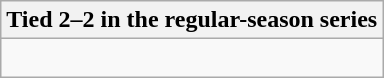<table class="wikitable collapsible collapsed">
<tr>
<th>Tied 2–2 in the regular-season series</th>
</tr>
<tr>
<td><br>


</td>
</tr>
</table>
